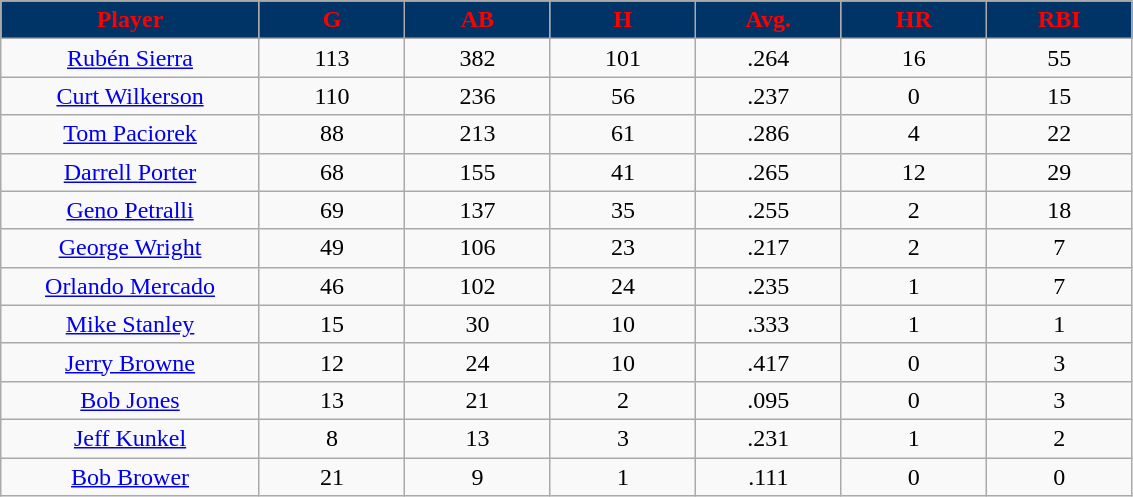<table class="wikitable sortable">
<tr>
<th style="background:#003366;color:red;" width="16%">Player</th>
<th style="background:#003366;color:red;" width="9%">G</th>
<th style="background:#003366;color:red;" width="9%">AB</th>
<th style="background:#003366;color:red;" width="9%">H</th>
<th style="background:#003366;color:red;" width="9%">Avg.</th>
<th style="background:#003366;color:red;" width="9%">HR</th>
<th style="background:#003366;color:red;" width="9%">RBI</th>
</tr>
<tr align="center">
<td><a href='#'>Rubén Sierra</a></td>
<td>113</td>
<td>382</td>
<td>101</td>
<td>.264</td>
<td>16</td>
<td>55</td>
</tr>
<tr align="center">
<td><a href='#'>Curt Wilkerson</a></td>
<td>110</td>
<td>236</td>
<td>56</td>
<td>.237</td>
<td>0</td>
<td>15</td>
</tr>
<tr align=center>
<td><a href='#'>Tom Paciorek</a></td>
<td>88</td>
<td>213</td>
<td>61</td>
<td>.286</td>
<td>4</td>
<td>22</td>
</tr>
<tr align=center>
<td><a href='#'>Darrell Porter</a></td>
<td>68</td>
<td>155</td>
<td>41</td>
<td>.265</td>
<td>12</td>
<td>29</td>
</tr>
<tr align=center>
<td><a href='#'>Geno Petralli</a></td>
<td>69</td>
<td>137</td>
<td>35</td>
<td>.255</td>
<td>2</td>
<td>18</td>
</tr>
<tr align=center>
<td><a href='#'>George Wright</a></td>
<td>49</td>
<td>106</td>
<td>23</td>
<td>.217</td>
<td>2</td>
<td>7</td>
</tr>
<tr align=center>
<td><a href='#'>Orlando Mercado</a></td>
<td>46</td>
<td>102</td>
<td>24</td>
<td>.235</td>
<td>1</td>
<td>7</td>
</tr>
<tr align="center">
<td><a href='#'>Mike Stanley</a></td>
<td>15</td>
<td>30</td>
<td>10</td>
<td>.333</td>
<td>1</td>
<td>1</td>
</tr>
<tr align=center>
<td><a href='#'>Jerry Browne</a></td>
<td>12</td>
<td>24</td>
<td>10</td>
<td>.417</td>
<td>0</td>
<td>3</td>
</tr>
<tr align=center>
<td><a href='#'>Bob Jones</a></td>
<td>13</td>
<td>21</td>
<td>2</td>
<td>.095</td>
<td>0</td>
<td>3</td>
</tr>
<tr align="center">
<td><a href='#'>Jeff Kunkel</a></td>
<td>8</td>
<td>13</td>
<td>3</td>
<td>.231</td>
<td>1</td>
<td>2</td>
</tr>
<tr align=center>
<td><a href='#'>Bob Brower</a></td>
<td>21</td>
<td>9</td>
<td>1</td>
<td>.111</td>
<td>0</td>
<td>0</td>
</tr>
</table>
